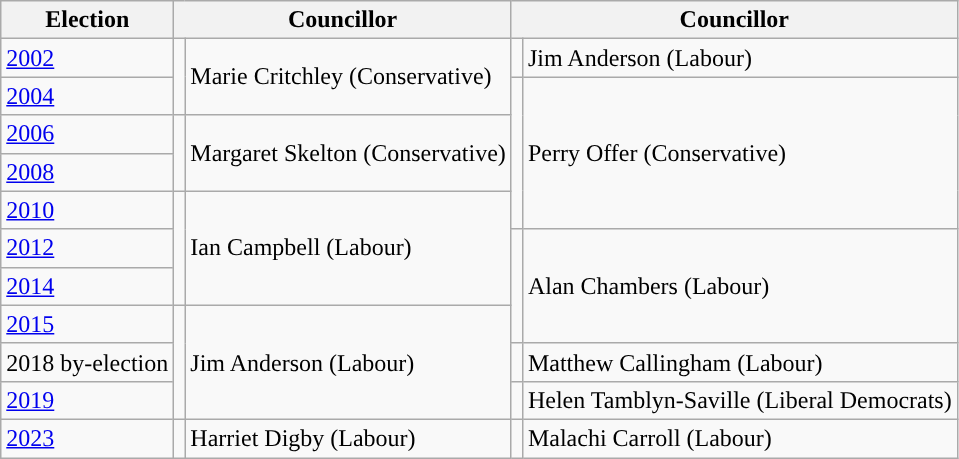<table class="wikitable">
<tr>
<th>Election</th>
<th colspan="2">Councillor</th>
<th colspan="2">Councillor</th>
</tr>
<tr>
<td><a href='#'>2002</a></td>
<td rowspan="2" style="background-color: "></td>
<td rowspan="2">Marie Critchley (Conservative)</td>
<td style="background-color: "></td>
<td>Jim Anderson (Labour)</td>
</tr>
<tr>
<td><a href='#'>2004</a></td>
<td rowspan="4" style="background-color: "></td>
<td rowspan="4">Perry Offer (Conservative)</td>
</tr>
<tr>
<td><a href='#'>2006</a></td>
<td rowspan="2" style="background-color: "></td>
<td rowspan="2">Margaret Skelton (Conservative)</td>
</tr>
<tr>
<td><a href='#'>2008</a></td>
</tr>
<tr>
<td><a href='#'>2010</a></td>
<td rowspan="3" style="background-color: "></td>
<td rowspan="3">Ian Campbell (Labour)</td>
</tr>
<tr>
<td><a href='#'>2012</a></td>
<td rowspan="3" style="background-color: "></td>
<td rowspan="3">Alan Chambers (Labour)</td>
</tr>
<tr>
<td><a href='#'>2014</a></td>
</tr>
<tr>
<td><a href='#'>2015</a></td>
<td rowspan="3" style="background-color: "></td>
<td rowspan="3">Jim Anderson (Labour)</td>
</tr>
<tr>
<td>2018 by-election</td>
<td style="background-color: "></td>
<td>Matthew Callingham (Labour)</td>
</tr>
<tr>
<td><a href='#'>2019</a></td>
<td style="background-color: "></td>
<td>Helen Tamblyn-Saville (Liberal Democrats)</td>
</tr>
<tr>
<td><a href='#'>2023</a></td>
<td style="background-color: "></td>
<td>Harriet Digby (Labour)</td>
<td style="background-color: "></td>
<td>Malachi Carroll (Labour)</td>
</tr>
</table>
